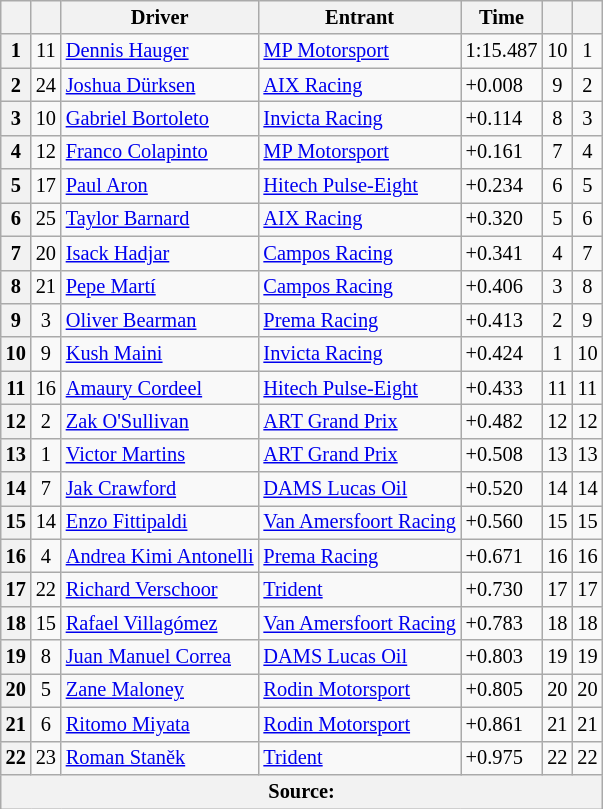<table class="wikitable" style="font-size:85%">
<tr>
<th scope="col"></th>
<th scope="col"></th>
<th scope="col">Driver</th>
<th scope="col">Entrant</th>
<th scope="col">Time</th>
<th scope="col"></th>
<th scope="col"></th>
</tr>
<tr>
<th>1</th>
<td align="center">11</td>
<td> <a href='#'>Dennis Hauger</a></td>
<td><a href='#'>MP Motorsport</a></td>
<td>1:15.487</td>
<td align="center">10</td>
<td align="center">1</td>
</tr>
<tr>
<th>2</th>
<td align="center">24</td>
<td> <a href='#'>Joshua Dürksen</a></td>
<td><a href='#'>AIX Racing</a></td>
<td>+0.008</td>
<td align="center">9</td>
<td align="center">2</td>
</tr>
<tr>
<th>3</th>
<td align="center">10</td>
<td> <a href='#'>Gabriel Bortoleto</a></td>
<td><a href='#'>Invicta Racing</a></td>
<td>+0.114</td>
<td align="center">8</td>
<td align="center">3</td>
</tr>
<tr>
<th>4</th>
<td align="center">12</td>
<td> <a href='#'>Franco Colapinto</a></td>
<td><a href='#'>MP Motorsport</a></td>
<td>+0.161</td>
<td align="center">7</td>
<td align="center">4</td>
</tr>
<tr>
<th>5</th>
<td align="center">17</td>
<td> <a href='#'>Paul Aron</a></td>
<td><a href='#'>Hitech Pulse-Eight</a></td>
<td>+0.234</td>
<td align="center">6</td>
<td align="center">5</td>
</tr>
<tr>
<th>6</th>
<td align="center">25</td>
<td> <a href='#'>Taylor Barnard</a></td>
<td><a href='#'>AIX Racing</a></td>
<td>+0.320</td>
<td align="center">5</td>
<td align="center">6</td>
</tr>
<tr>
<th>7</th>
<td align="center">20</td>
<td> <a href='#'>Isack Hadjar</a></td>
<td><a href='#'>Campos Racing</a></td>
<td>+0.341</td>
<td align="center">4</td>
<td align="center">7</td>
</tr>
<tr>
<th>8</th>
<td align="center">21</td>
<td> <a href='#'>Pepe Martí</a></td>
<td><a href='#'>Campos Racing</a></td>
<td>+0.406</td>
<td align="center">3</td>
<td align="center">8</td>
</tr>
<tr>
<th>9</th>
<td align="center">3</td>
<td> <a href='#'>Oliver Bearman</a></td>
<td><a href='#'>Prema Racing</a></td>
<td>+0.413</td>
<td align="center">2</td>
<td align="center">9</td>
</tr>
<tr>
<th>10</th>
<td align="center">9</td>
<td> <a href='#'>Kush Maini</a></td>
<td><a href='#'>Invicta Racing</a></td>
<td>+0.424</td>
<td align="center">1</td>
<td align="center">10</td>
</tr>
<tr>
<th>11</th>
<td align="center">16</td>
<td> <a href='#'>Amaury Cordeel</a></td>
<td><a href='#'>Hitech Pulse-Eight</a></td>
<td>+0.433</td>
<td align="center">11</td>
<td align="center">11</td>
</tr>
<tr>
<th>12</th>
<td align="center">2</td>
<td> <a href='#'>Zak O'Sullivan</a></td>
<td><a href='#'>ART Grand Prix</a></td>
<td>+0.482</td>
<td align="center">12</td>
<td align="center">12</td>
</tr>
<tr>
<th>13</th>
<td align="center">1</td>
<td> <a href='#'>Victor Martins</a></td>
<td><a href='#'>ART Grand Prix</a></td>
<td>+0.508</td>
<td align="center">13</td>
<td align="center">13</td>
</tr>
<tr>
<th>14</th>
<td align="center">7</td>
<td> <a href='#'>Jak Crawford</a></td>
<td><a href='#'>DAMS Lucas Oil</a></td>
<td>+0.520</td>
<td align="center">14</td>
<td align="center">14</td>
</tr>
<tr>
<th>15</th>
<td align="center">14</td>
<td> <a href='#'>Enzo Fittipaldi</a></td>
<td><a href='#'>Van Amersfoort Racing</a></td>
<td>+0.560</td>
<td align="center">15</td>
<td align="center">15</td>
</tr>
<tr>
<th>16</th>
<td align="center">4</td>
<td> <a href='#'>Andrea Kimi Antonelli</a></td>
<td><a href='#'>Prema Racing</a></td>
<td>+0.671</td>
<td align="center">16</td>
<td align="center">16</td>
</tr>
<tr>
<th>17</th>
<td align="center">22</td>
<td> <a href='#'>Richard Verschoor</a></td>
<td><a href='#'>Trident</a></td>
<td>+0.730</td>
<td align="center">17</td>
<td align="center">17</td>
</tr>
<tr>
<th>18</th>
<td align="center">15</td>
<td> <a href='#'>Rafael Villagómez</a></td>
<td><a href='#'>Van Amersfoort Racing</a></td>
<td>+0.783</td>
<td align="center">18</td>
<td align="center">18</td>
</tr>
<tr>
<th>19</th>
<td align="center">8</td>
<td> <a href='#'>Juan Manuel Correa</a></td>
<td><a href='#'>DAMS Lucas Oil</a></td>
<td>+0.803</td>
<td align="center">19</td>
<td align="center">19</td>
</tr>
<tr>
<th>20</th>
<td align="center">5</td>
<td> <a href='#'>Zane Maloney</a></td>
<td><a href='#'>Rodin Motorsport</a></td>
<td>+0.805</td>
<td align="center">20</td>
<td align="center">20</td>
</tr>
<tr>
<th>21</th>
<td align="center">6</td>
<td> <a href='#'>Ritomo Miyata</a></td>
<td><a href='#'>Rodin Motorsport</a></td>
<td>+0.861</td>
<td align="center">21</td>
<td align="center">21</td>
</tr>
<tr>
<th>22</th>
<td align="center">23</td>
<td> <a href='#'>Roman Staněk</a></td>
<td><a href='#'>Trident</a></td>
<td>+0.975</td>
<td align="center">22</td>
<td align="center">22</td>
</tr>
<tr>
<th colspan="7">Source:</th>
</tr>
</table>
